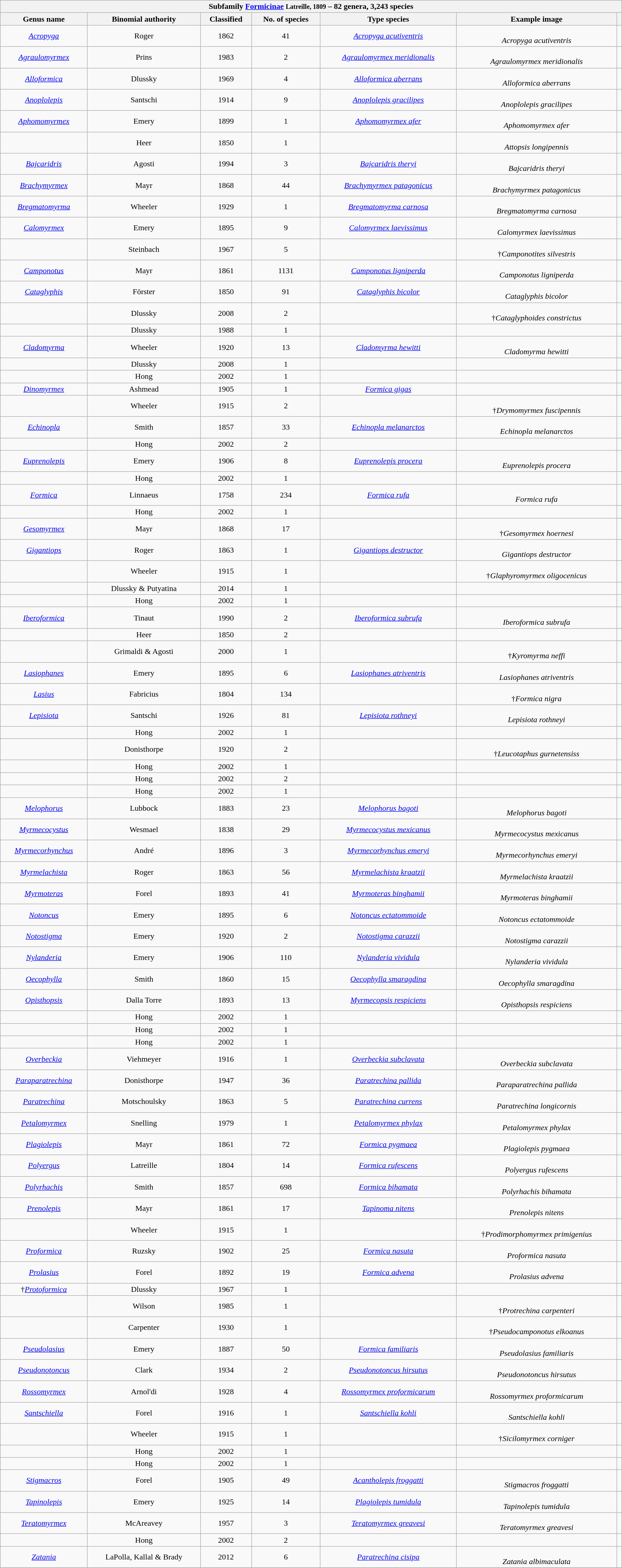<table class="wikitable sortable" style="width:100%;text-align:center">
<tr>
<th colspan="100%" align="center" bgcolor=#d3d3a4>Subfamily <a href='#'>Formicinae</a> <small>Latreille, 1809</small> – 82 genera, 3,243 species</th>
</tr>
<tr>
<th>Genus name</th>
<th>Binomial authority</th>
<th>Classified</th>
<th>No. of species</th>
<th>Type species</th>
<th class="unsortable">Example image</th>
<th class="unsortable"></th>
</tr>
<tr>
<td><em><a href='#'>Acropyga</a></em></td>
<td>Roger</td>
<td>1862</td>
<td>41</td>
<td><em><a href='#'>Acropyga acutiventris</a></em></td>
<td><br><em>Acropyga acutiventris</em></td>
<td></td>
</tr>
<tr>
<td><em><a href='#'>Agraulomyrmex</a></em></td>
<td>Prins</td>
<td>1983</td>
<td>2</td>
<td><em><a href='#'>Agraulomyrmex meridionalis</a></em></td>
<td><br><em>Agraulomyrmex meridionalis</em></td>
<td></td>
</tr>
<tr>
<td><em><a href='#'>Alloformica</a></em></td>
<td>Dlussky</td>
<td>1969</td>
<td>4</td>
<td><em><a href='#'>Alloformica aberrans</a></em></td>
<td><br><em>Alloformica aberrans</em></td>
<td></td>
</tr>
<tr>
<td><em><a href='#'>Anoplolepis</a></em></td>
<td>Santschi</td>
<td>1914</td>
<td>9</td>
<td><em><a href='#'>Anoplolepis gracilipes</a></em></td>
<td><br><em>Anoplolepis gracilipes</em></td>
<td></td>
</tr>
<tr>
<td><em><a href='#'>Aphomomyrmex</a></em></td>
<td>Emery</td>
<td>1899</td>
<td>1</td>
<td><em><a href='#'>Aphomomyrmex afer</a></em></td>
<td><br><em>Aphomomyrmex afer</em></td>
<td></td>
</tr>
<tr>
<td></td>
<td>Heer</td>
<td>1850</td>
<td>1</td>
<td></td>
<td><br><em>Attopsis longipennis</em></td>
<td></td>
</tr>
<tr>
<td><em><a href='#'>Bajcaridris</a></em></td>
<td>Agosti</td>
<td>1994</td>
<td>3</td>
<td><em><a href='#'>Bajcaridris theryi</a></em></td>
<td><br><em>Bajcaridris theryi</em></td>
<td></td>
</tr>
<tr>
<td><em><a href='#'>Brachymyrmex</a></em></td>
<td>Mayr</td>
<td>1868</td>
<td>44</td>
<td><em><a href='#'>Brachymyrmex patagonicus</a></em></td>
<td><br><em>Brachymyrmex patagonicus</em></td>
<td></td>
</tr>
<tr>
<td><em><a href='#'>Bregmatomyrma</a></em></td>
<td>Wheeler</td>
<td>1929</td>
<td>1</td>
<td><em><a href='#'>Bregmatomyrma carnosa</a></em></td>
<td><br><em>Bregmatomyrma carnosa</em></td>
<td></td>
</tr>
<tr>
<td><em><a href='#'>Calomyrmex</a></em></td>
<td>Emery</td>
<td>1895</td>
<td>9</td>
<td><em><a href='#'>Calomyrmex laevissimus</a></em></td>
<td><br><em>Calomyrmex laevissimus</em></td>
<td></td>
</tr>
<tr>
<td></td>
<td>Steinbach</td>
<td>1967</td>
<td>5</td>
<td></td>
<td><br>†<em>Camponotites silvestris</em></td>
<td></td>
</tr>
<tr>
<td><em><a href='#'>Camponotus</a></em></td>
<td>Mayr</td>
<td>1861</td>
<td>1131</td>
<td><em><a href='#'>Camponotus ligniperda</a></em></td>
<td><br><em>Camponotus ligniperda</em></td>
<td></td>
</tr>
<tr>
<td><em><a href='#'>Cataglyphis</a></em></td>
<td>Förster</td>
<td>1850</td>
<td>91</td>
<td><em><a href='#'>Cataglyphis bicolor</a></em></td>
<td><br><em>Cataglyphis bicolor</em></td>
<td></td>
</tr>
<tr>
<td></td>
<td>Dlussky</td>
<td>2008</td>
<td>2</td>
<td></td>
<td><br>†<em>Cataglyphoides constrictus</em></td>
<td></td>
</tr>
<tr>
<td></td>
<td>Dlussky</td>
<td>1988</td>
<td>1</td>
<td></td>
<td></td>
<td></td>
</tr>
<tr>
<td><em><a href='#'>Cladomyrma</a></em></td>
<td>Wheeler</td>
<td>1920</td>
<td>13</td>
<td><em><a href='#'>Cladomyrma hewitti</a></em></td>
<td><br><em>Cladomyrma hewitti</em></td>
<td></td>
</tr>
<tr>
<td></td>
<td>Dlussky</td>
<td>2008</td>
<td>1</td>
<td></td>
<td></td>
<td></td>
</tr>
<tr>
<td></td>
<td>Hong</td>
<td>2002</td>
<td>1</td>
<td></td>
<td></td>
<td></td>
</tr>
<tr>
<td><em><a href='#'>Dinomyrmex</a></em></td>
<td>Ashmead</td>
<td>1905</td>
<td>1</td>
<td><em><a href='#'>Formica gigas</a></em></td>
<td></td>
<td></td>
</tr>
<tr>
<td></td>
<td>Wheeler</td>
<td>1915</td>
<td>2</td>
<td></td>
<td><br>†<em>Drymomyrmex fuscipennis</em></td>
<td></td>
</tr>
<tr>
<td><em><a href='#'>Echinopla</a></em></td>
<td>Smith</td>
<td>1857</td>
<td>33</td>
<td><em><a href='#'>Echinopla melanarctos</a></em></td>
<td><br><em>Echinopla melanarctos</em></td>
<td></td>
</tr>
<tr>
<td></td>
<td>Hong</td>
<td>2002</td>
<td>2</td>
<td></td>
<td></td>
<td></td>
</tr>
<tr>
<td><em><a href='#'>Euprenolepis</a></em></td>
<td>Emery</td>
<td>1906</td>
<td>8</td>
<td><em><a href='#'>Euprenolepis procera</a></em></td>
<td><br><em>Euprenolepis procera</em></td>
<td></td>
</tr>
<tr>
<td></td>
<td>Hong</td>
<td>2002</td>
<td>1</td>
<td></td>
<td></td>
<td></td>
</tr>
<tr>
<td><em><a href='#'>Formica</a></em></td>
<td>Linnaeus</td>
<td>1758</td>
<td>234</td>
<td><em><a href='#'>Formica rufa</a></em></td>
<td><br><em>Formica rufa</em></td>
<td></td>
</tr>
<tr>
<td></td>
<td>Hong</td>
<td>2002</td>
<td>1</td>
<td></td>
<td></td>
<td></td>
</tr>
<tr>
<td><em><a href='#'>Gesomyrmex</a></em></td>
<td>Mayr</td>
<td>1868</td>
<td>17</td>
<td></td>
<td><br>†<em>Gesomyrmex hoernesi</em></td>
<td></td>
</tr>
<tr>
<td><em><a href='#'>Gigantiops</a></em></td>
<td>Roger</td>
<td>1863</td>
<td>1</td>
<td><em><a href='#'>Gigantiops destructor</a></em></td>
<td><br><em>Gigantiops destructor</em></td>
<td></td>
</tr>
<tr>
<td></td>
<td>Wheeler</td>
<td>1915</td>
<td>1</td>
<td></td>
<td><br>†<em>Glaphyromyrmex oligocenicus</em></td>
<td></td>
</tr>
<tr>
<td></td>
<td>Dlussky & Putyatina</td>
<td>2014</td>
<td>1</td>
<td></td>
<td></td>
<td></td>
</tr>
<tr>
<td></td>
<td>Hong</td>
<td>2002</td>
<td>1</td>
<td></td>
<td></td>
<td></td>
</tr>
<tr>
<td><em><a href='#'>Iberoformica</a></em></td>
<td>Tinaut</td>
<td>1990</td>
<td>2</td>
<td><em><a href='#'>Iberoformica subrufa</a></em></td>
<td><br><em>Iberoformica subrufa</em></td>
<td></td>
</tr>
<tr>
<td></td>
<td>Heer</td>
<td>1850</td>
<td>2</td>
<td></td>
<td></td>
<td></td>
</tr>
<tr>
<td></td>
<td>Grimaldi & Agosti</td>
<td>2000</td>
<td>1</td>
<td></td>
<td><br>†<em>Kyromyrma neffi</em></td>
<td></td>
</tr>
<tr>
<td><em><a href='#'>Lasiophanes</a></em></td>
<td>Emery</td>
<td>1895</td>
<td>6</td>
<td><em><a href='#'>Lasiophanes atriventris</a></em></td>
<td><br><em>Lasiophanes atriventris</em></td>
<td></td>
</tr>
<tr>
<td><em><a href='#'>Lasius</a></em></td>
<td>Fabricius</td>
<td>1804</td>
<td>134</td>
<td></td>
<td><br>†<em>Formica nigra</em></td>
<td></td>
</tr>
<tr>
<td><em><a href='#'>Lepisiota</a></em></td>
<td>Santschi</td>
<td>1926</td>
<td>81</td>
<td><em><a href='#'>Lepisiota rothneyi</a></em></td>
<td><br><em>Lepisiota rothneyi</em></td>
<td></td>
</tr>
<tr>
<td></td>
<td>Hong</td>
<td>2002</td>
<td>1</td>
<td></td>
<td></td>
<td></td>
</tr>
<tr>
<td></td>
<td>Donisthorpe</td>
<td>1920</td>
<td>2</td>
<td></td>
<td><br>†<em>Leucotaphus gurnetensiss</em></td>
<td></td>
</tr>
<tr>
<td></td>
<td>Hong</td>
<td>2002</td>
<td>1</td>
<td></td>
<td></td>
<td></td>
</tr>
<tr>
<td></td>
<td>Hong</td>
<td>2002</td>
<td>2</td>
<td></td>
<td></td>
<td></td>
</tr>
<tr>
<td></td>
<td>Hong</td>
<td>2002</td>
<td>1</td>
<td></td>
<td></td>
<td></td>
</tr>
<tr>
<td><em><a href='#'>Melophorus</a></em></td>
<td>Lubbock</td>
<td>1883</td>
<td>23</td>
<td><em><a href='#'>Melophorus bagoti</a></em></td>
<td><br><em>Melophorus bagoti</em></td>
<td></td>
</tr>
<tr>
<td><em><a href='#'>Myrmecocystus</a></em></td>
<td>Wesmael</td>
<td>1838</td>
<td>29</td>
<td><em><a href='#'>Myrmecocystus mexicanus</a></em></td>
<td><br><em>Myrmecocystus mexicanus</em></td>
<td></td>
</tr>
<tr>
<td><em><a href='#'>Myrmecorhynchus</a></em></td>
<td>André</td>
<td>1896</td>
<td>3</td>
<td><em><a href='#'>Myrmecorhynchus emeryi</a></em></td>
<td><br><em>Myrmecorhynchus emeryi</em></td>
<td></td>
</tr>
<tr>
<td><em><a href='#'>Myrmelachista</a></em></td>
<td>Roger</td>
<td>1863</td>
<td>56</td>
<td><em><a href='#'>Myrmelachista kraatzii</a></em></td>
<td><br><em>Myrmelachista kraatzii</em></td>
<td></td>
</tr>
<tr>
<td><em><a href='#'>Myrmoteras</a></em></td>
<td>Forel</td>
<td>1893</td>
<td>41</td>
<td><em><a href='#'>Myrmoteras binghamii</a></em></td>
<td><br><em>Myrmoteras binghamii</em></td>
<td></td>
</tr>
<tr>
<td><em><a href='#'>Notoncus</a></em></td>
<td>Emery</td>
<td>1895</td>
<td>6</td>
<td><em><a href='#'>Notoncus ectatommoide</a></em></td>
<td><br><em>Notoncus ectatommoide</em></td>
<td></td>
</tr>
<tr>
<td><em><a href='#'>Notostigma</a></em></td>
<td>Emery</td>
<td>1920</td>
<td>2</td>
<td><em><a href='#'>Notostigma carazzii</a></em></td>
<td><br><em>Notostigma carazzii</em></td>
<td></td>
</tr>
<tr>
<td><em><a href='#'>Nylanderia</a></em></td>
<td>Emery</td>
<td>1906</td>
<td>110</td>
<td><em><a href='#'>Nylanderia vividula</a></em></td>
<td><br><em>Nylanderia vividula</em></td>
<td></td>
</tr>
<tr>
<td><em><a href='#'>Oecophylla</a></em></td>
<td>Smith</td>
<td>1860</td>
<td>15</td>
<td><em><a href='#'>Oecophylla smaragdina</a></em></td>
<td><br><em>Oecophylla smaragdina</em></td>
<td></td>
</tr>
<tr>
<td><em><a href='#'>Opisthopsis</a></em></td>
<td>Dalla Torre</td>
<td>1893</td>
<td>13</td>
<td><em><a href='#'>Myrmecopsis respiciens</a></em></td>
<td><br><em>Opisthopsis respiciens</em></td>
<td></td>
</tr>
<tr>
<td></td>
<td>Hong</td>
<td>2002</td>
<td>1</td>
<td></td>
<td></td>
<td></td>
</tr>
<tr>
<td></td>
<td>Hong</td>
<td>2002</td>
<td>1</td>
<td></td>
<td></td>
<td></td>
</tr>
<tr>
<td></td>
<td>Hong</td>
<td>2002</td>
<td>1</td>
<td></td>
<td></td>
<td></td>
</tr>
<tr>
<td><em><a href='#'>Overbeckia</a></em></td>
<td>Viehmeyer</td>
<td>1916</td>
<td>1</td>
<td><em><a href='#'>Overbeckia subclavata</a></em></td>
<td><br><em>Overbeckia subclavata</em></td>
<td></td>
</tr>
<tr>
<td><em><a href='#'>Paraparatrechina</a></em></td>
<td>Donisthorpe</td>
<td>1947</td>
<td>36</td>
<td><em><a href='#'>Paratrechina pallida</a></em></td>
<td><br><em>Paraparatrechina pallida</em></td>
<td></td>
</tr>
<tr>
<td><em><a href='#'>Paratrechina</a></em></td>
<td>Motschoulsky</td>
<td>1863</td>
<td>5</td>
<td><em><a href='#'>Paratrechina currens</a></em></td>
<td><br><em>Paratrechina longicornis</em></td>
<td></td>
</tr>
<tr>
<td><em><a href='#'>Petalomyrmex</a></em></td>
<td>Snelling</td>
<td>1979</td>
<td>1</td>
<td><em><a href='#'>Petalomyrmex phylax</a></em></td>
<td><br><em>Petalomyrmex phylax</em></td>
<td></td>
</tr>
<tr>
<td><em><a href='#'>Plagiolepis</a></em></td>
<td>Mayr</td>
<td>1861</td>
<td>72</td>
<td><em><a href='#'>Formica pygmaea</a></em></td>
<td><br><em>Plagiolepis pygmaea</em></td>
<td></td>
</tr>
<tr>
<td><em><a href='#'>Polyergus</a></em></td>
<td>Latreille</td>
<td>1804</td>
<td>14</td>
<td><em><a href='#'>Formica rufescens</a></em></td>
<td><br><em>Polyergus rufescens</em></td>
<td></td>
</tr>
<tr>
<td><em><a href='#'>Polyrhachis</a></em></td>
<td>Smith</td>
<td>1857</td>
<td>698</td>
<td><em><a href='#'>Formica bihamata</a></em></td>
<td><br><em>Polyrhachis bihamata</em></td>
<td></td>
</tr>
<tr>
<td><em><a href='#'>Prenolepis</a></em></td>
<td>Mayr</td>
<td>1861</td>
<td>17</td>
<td><em><a href='#'>Tapinoma nitens</a></em></td>
<td><br><em>Prenolepis nitens</em></td>
<td></td>
</tr>
<tr>
<td></td>
<td>Wheeler</td>
<td>1915</td>
<td>1</td>
<td></td>
<td><br>†<em>Prodimorphomyrmex primigenius</em></td>
<td></td>
</tr>
<tr>
<td><em><a href='#'>Proformica</a></em></td>
<td>Ruzsky</td>
<td>1902</td>
<td>25</td>
<td><em><a href='#'>Formica nasuta</a></em></td>
<td><br><em>Proformica nasuta</em></td>
<td></td>
</tr>
<tr>
<td><em><a href='#'>Prolasius</a></em></td>
<td>Forel</td>
<td>1892</td>
<td>19</td>
<td><em><a href='#'>Formica advena</a></em></td>
<td><br><em>Prolasius advena</em></td>
<td></td>
</tr>
<tr>
<td>†<em><a href='#'>Protoformica</a></em></td>
<td>Dlussky</td>
<td>1967</td>
<td>1</td>
<td></td>
<td></td>
<td></td>
</tr>
<tr>
<td></td>
<td>Wilson</td>
<td>1985</td>
<td>1</td>
<td></td>
<td><br>†<em>Protrechina carpenteri</em></td>
<td></td>
</tr>
<tr>
<td></td>
<td>Carpenter</td>
<td>1930</td>
<td>1</td>
<td></td>
<td><br>†<em>Pseudocamponotus elkoanus</em></td>
<td></td>
</tr>
<tr>
<td><em><a href='#'>Pseudolasius</a></em></td>
<td>Emery</td>
<td>1887</td>
<td>50</td>
<td><em><a href='#'>Formica familiaris</a></em></td>
<td><br><em>Pseudolasius familiaris</em></td>
<td></td>
</tr>
<tr>
<td><em><a href='#'>Pseudonotoncus</a></em></td>
<td>Clark</td>
<td>1934</td>
<td>2</td>
<td><em><a href='#'>Pseudonotoncus hirsutus</a></em></td>
<td><br><em>Pseudonotoncus hirsutus</em></td>
<td></td>
</tr>
<tr>
<td><em><a href='#'>Rossomyrmex</a></em></td>
<td>Arnol'di</td>
<td>1928</td>
<td>4</td>
<td><em><a href='#'>Rossomyrmex proformicarum</a></em></td>
<td><br><em>Rossomyrmex proformicarum</em></td>
<td></td>
</tr>
<tr>
<td><em><a href='#'>Santschiella</a></em></td>
<td>Forel</td>
<td>1916</td>
<td>1</td>
<td><em><a href='#'>Santschiella kohli</a></em></td>
<td><br><em>Santschiella kohli</em></td>
<td></td>
</tr>
<tr>
<td></td>
<td>Wheeler</td>
<td>1915</td>
<td>1</td>
<td></td>
<td><br>†<em>Sicilomyrmex corniger</em></td>
<td></td>
</tr>
<tr>
<td></td>
<td>Hong</td>
<td>2002</td>
<td>1</td>
<td></td>
<td></td>
<td></td>
</tr>
<tr>
<td></td>
<td>Hong</td>
<td>2002</td>
<td>1</td>
<td></td>
<td></td>
<td></td>
</tr>
<tr>
<td><em><a href='#'>Stigmacros</a></em></td>
<td>Forel</td>
<td>1905</td>
<td>49</td>
<td><em><a href='#'>Acantholepis froggatti</a></em></td>
<td><br><em>Stigmacros froggatti</em></td>
<td></td>
</tr>
<tr>
<td><em><a href='#'>Tapinolepis</a></em></td>
<td>Emery</td>
<td>1925</td>
<td>14</td>
<td><em><a href='#'>Plagiolepis tumidula</a></em></td>
<td><br><em>Tapinolepis tumidula</em></td>
<td></td>
</tr>
<tr>
<td><em><a href='#'>Teratomyrmex</a></em></td>
<td>McAreavey</td>
<td>1957</td>
<td>3</td>
<td><em><a href='#'>Teratomyrmex greavesi</a></em></td>
<td><br><em>Teratomyrmex greavesi</em></td>
<td></td>
</tr>
<tr>
<td></td>
<td>Hong</td>
<td>2002</td>
<td>2</td>
<td></td>
<td></td>
<td></td>
</tr>
<tr>
<td><em><a href='#'>Zatania</a></em></td>
<td>LaPolla, Kallal & Brady</td>
<td>2012</td>
<td>6</td>
<td><em><a href='#'>Paratrechina cisipa</a></em></td>
<td><br><em>Zatania albimaculata</em></td>
<td></td>
</tr>
<tr>
</tr>
</table>
